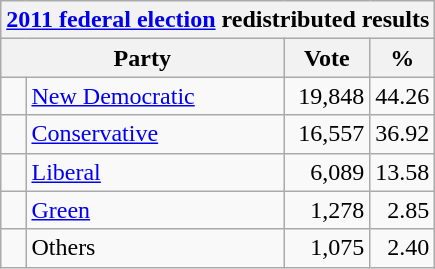<table class="wikitable">
<tr>
<th colspan="4"><a href='#'>2011 federal election</a> redistributed results</th>
</tr>
<tr>
<th bgcolor="#DDDDFF" width="130px" colspan="2">Party</th>
<th bgcolor="#DDDDFF" width="50px">Vote</th>
<th bgcolor="#DDDDFF" width="30px">%</th>
</tr>
<tr>
<td> </td>
<td><a href='#'>New Democratic</a></td>
<td align=right>19,848</td>
<td align=right>44.26</td>
</tr>
<tr>
<td> </td>
<td><a href='#'>Conservative</a></td>
<td align=right>16,557</td>
<td align=right>36.92</td>
</tr>
<tr>
<td> </td>
<td><a href='#'>Liberal</a></td>
<td align=right>6,089</td>
<td align=right>13.58</td>
</tr>
<tr>
<td> </td>
<td><a href='#'>Green</a></td>
<td align=right>1,278</td>
<td align=right>2.85</td>
</tr>
<tr>
<td> </td>
<td>Others</td>
<td align=right>1,075</td>
<td align=right>2.40</td>
</tr>
</table>
